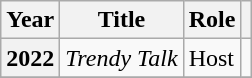<table class="wikitable sortable plainrowheaders">
<tr>
<th scope="col">Year</th>
<th scope="col">Title</th>
<th scope="col">Role</th>
<th scope="col" class="unsortable"></th>
</tr>
<tr>
<th scope="row">2022</th>
<td><em>Trendy Talk</em></td>
<td>Host</td>
<td></td>
</tr>
<tr>
</tr>
</table>
